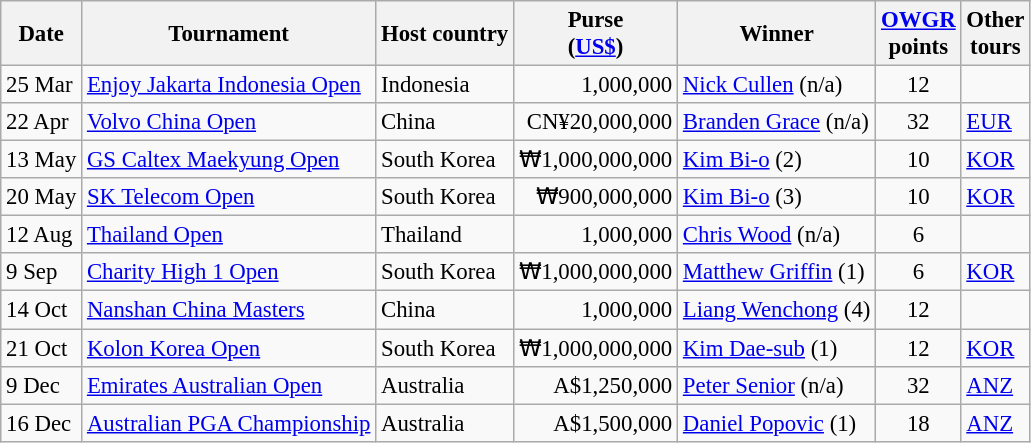<table class="wikitable" style="font-size:95%">
<tr>
<th>Date</th>
<th>Tournament</th>
<th>Host country</th>
<th>Purse<br>(<a href='#'>US$</a>)</th>
<th>Winner</th>
<th><a href='#'>OWGR</a><br>points</th>
<th>Other<br>tours</th>
</tr>
<tr>
<td>25 Mar</td>
<td><a href='#'>Enjoy Jakarta Indonesia Open</a></td>
<td>Indonesia</td>
<td align=right>1,000,000</td>
<td> <a href='#'>Nick Cullen</a> (n/a)</td>
<td align=center>12</td>
<td></td>
</tr>
<tr>
<td>22 Apr</td>
<td><a href='#'>Volvo China Open</a></td>
<td>China</td>
<td align=right>CN¥20,000,000</td>
<td> <a href='#'>Branden Grace</a> (n/a)</td>
<td align=center>32</td>
<td><a href='#'>EUR</a></td>
</tr>
<tr>
<td>13 May</td>
<td><a href='#'>GS Caltex Maekyung Open</a></td>
<td>South Korea</td>
<td align=right>₩1,000,000,000</td>
<td> <a href='#'>Kim Bi-o</a> (2)</td>
<td align=center>10</td>
<td><a href='#'>KOR</a></td>
</tr>
<tr>
<td>20 May</td>
<td><a href='#'>SK Telecom Open</a></td>
<td>South Korea</td>
<td align=right>₩900,000,000</td>
<td> <a href='#'>Kim Bi-o</a> (3)</td>
<td align=center>10</td>
<td><a href='#'>KOR</a></td>
</tr>
<tr>
<td>12 Aug</td>
<td><a href='#'>Thailand Open</a></td>
<td>Thailand</td>
<td align=right>1,000,000</td>
<td> <a href='#'>Chris Wood</a> (n/a)</td>
<td align=center>6</td>
<td></td>
</tr>
<tr>
<td>9 Sep</td>
<td><a href='#'>Charity High 1 Open</a></td>
<td>South Korea</td>
<td align=right>₩1,000,000,000</td>
<td> <a href='#'>Matthew Griffin</a> (1)</td>
<td align=center>6</td>
<td><a href='#'>KOR</a></td>
</tr>
<tr>
<td>14 Oct</td>
<td><a href='#'>Nanshan China Masters</a></td>
<td>China</td>
<td align=right>1,000,000</td>
<td> <a href='#'>Liang Wenchong</a> (4)</td>
<td align=center>12</td>
<td></td>
</tr>
<tr>
<td>21 Oct</td>
<td><a href='#'>Kolon Korea Open</a></td>
<td>South Korea</td>
<td align=right>₩1,000,000,000</td>
<td> <a href='#'>Kim Dae-sub</a> (1)</td>
<td align=center>12</td>
<td><a href='#'>KOR</a></td>
</tr>
<tr>
<td>9 Dec</td>
<td><a href='#'>Emirates Australian Open</a></td>
<td>Australia</td>
<td align=right>A$1,250,000</td>
<td> <a href='#'>Peter Senior</a> (n/a)</td>
<td align=center>32</td>
<td><a href='#'>ANZ</a></td>
</tr>
<tr>
<td>16 Dec</td>
<td><a href='#'>Australian PGA Championship</a></td>
<td>Australia</td>
<td align=right>A$1,500,000</td>
<td> <a href='#'>Daniel Popovic</a> (1)</td>
<td align=center>18</td>
<td><a href='#'>ANZ</a></td>
</tr>
</table>
